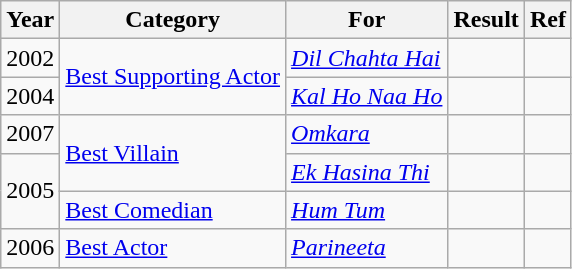<table class= "wikitable sortable">
<tr>
<th>Year</th>
<th>Category</th>
<th>For</th>
<th>Result</th>
<th>Ref</th>
</tr>
<tr>
<td>2002</td>
<td rowspan="2"><a href='#'>Best Supporting Actor</a></td>
<td><em><a href='#'>Dil Chahta Hai</a></em></td>
<td></td>
<td></td>
</tr>
<tr>
<td>2004</td>
<td><em><a href='#'>Kal Ho Naa Ho</a></em></td>
<td></td>
<td></td>
</tr>
<tr>
<td>2007</td>
<td rowspan="2"><a href='#'>Best Villain</a></td>
<td><em><a href='#'>Omkara</a></em></td>
<td></td>
<td></td>
</tr>
<tr>
<td rowspan="2">2005</td>
<td><em><a href='#'>Ek Hasina Thi</a></em></td>
<td></td>
<td></td>
</tr>
<tr>
<td><a href='#'>Best Comedian</a></td>
<td><em><a href='#'>Hum Tum</a></em></td>
<td></td>
<td></td>
</tr>
<tr>
<td>2006</td>
<td><a href='#'>Best Actor</a></td>
<td><em><a href='#'>Parineeta</a></em></td>
<td></td>
<td></td>
</tr>
</table>
